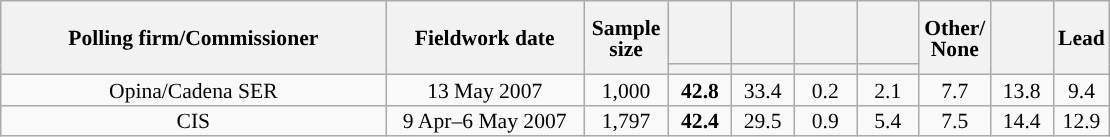<table class="wikitable collapsible collapsed" style="text-align:center; font-size:90%; line-height:14px;">
<tr style="height:42px;">
<th style="width:250px;" rowspan="2">Polling firm/Commissioner</th>
<th style="width:125px;" rowspan="2">Fieldwork date</th>
<th style="width:50px;" rowspan="2">Sample size</th>
<th style="width:35px;"></th>
<th style="width:35px;"></th>
<th style="width:35px;"></th>
<th style="width:35px;"></th>
<th style="width:35px;" rowspan="2">Other/<br>None</th>
<th style="width:35px;" rowspan="2"></th>
<th style="width:30px;" rowspan="2">Lead</th>
</tr>
<tr>
<th style="color:inherit;background:"></th>
<th style="color:inherit;background:"></th>
<th style="color:inherit;background:"></th>
<th style="color:inherit;background:"></th>
</tr>
<tr>
<td>Opina/Cadena SER</td>
<td>13 May 2007</td>
<td>1,000</td>
<td><strong>42.8</strong></td>
<td>33.4</td>
<td>0.2</td>
<td>2.1</td>
<td>7.7</td>
<td>13.8</td>
<td style="background:">9.4</td>
</tr>
<tr>
<td>CIS</td>
<td>9 Apr–6 May 2007</td>
<td>1,797</td>
<td><strong>42.4</strong></td>
<td>29.5</td>
<td>0.9</td>
<td>5.4</td>
<td>7.5</td>
<td>14.4</td>
<td style="background:">12.9</td>
</tr>
</table>
